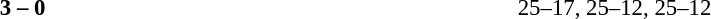<table width=100% cellspacing=1>
<tr>
<th width=20%></th>
<th width=12%></th>
<th width=20%></th>
<th width=33%></th>
<td></td>
</tr>
<tr style=font-size:95%>
<td align=right><strong></strong></td>
<td align=center><strong>3 – 0</strong></td>
<td></td>
<td>25–17, 25–12, 25–12</td>
</tr>
</table>
